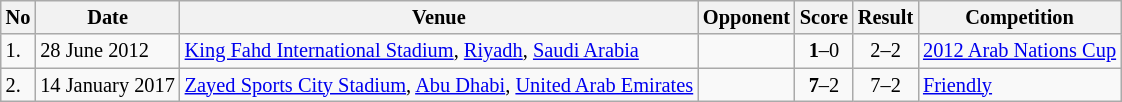<table class="wikitable" style="font-size:85%;">
<tr>
<th>No</th>
<th>Date</th>
<th>Venue</th>
<th>Opponent</th>
<th>Score</th>
<th>Result</th>
<th>Competition</th>
</tr>
<tr>
<td>1.</td>
<td>28 June 2012</td>
<td><a href='#'>King Fahd International Stadium</a>, <a href='#'>Riyadh</a>, <a href='#'>Saudi Arabia</a></td>
<td></td>
<td align=center><strong>1</strong>–0</td>
<td align=center>2–2</td>
<td><a href='#'>2012 Arab Nations Cup</a></td>
</tr>
<tr>
<td>2.</td>
<td>14 January 2017</td>
<td><a href='#'>Zayed Sports City Stadium</a>, <a href='#'>Abu Dhabi</a>, <a href='#'>United Arab Emirates</a></td>
<td></td>
<td align=center><strong>7</strong>–2</td>
<td align=center>7–2</td>
<td><a href='#'>Friendly</a></td>
</tr>
</table>
